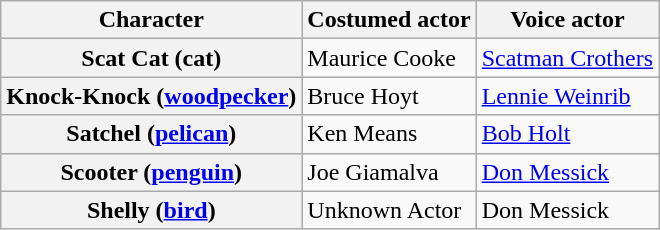<table class="wikitable sortable">
<tr>
<th>Character</th>
<th>Costumed actor</th>
<th>Voice actor</th>
</tr>
<tr>
<th>Scat Cat (cat)</th>
<td>Maurice Cooke</td>
<td><a href='#'>Scatman Crothers</a></td>
</tr>
<tr>
<th>Knock-Knock (<a href='#'>woodpecker</a>)</th>
<td>Bruce Hoyt</td>
<td><a href='#'>Lennie Weinrib</a></td>
</tr>
<tr>
<th>Satchel (<a href='#'>pelican</a>)</th>
<td>Ken Means</td>
<td><a href='#'>Bob Holt</a></td>
</tr>
<tr>
<th>Scooter (<a href='#'>penguin</a>)</th>
<td>Joe Giamalva</td>
<td><a href='#'>Don Messick</a></td>
</tr>
<tr>
<th>Shelly (<a href='#'>bird</a>)</th>
<td>Unknown Actor</td>
<td>Don Messick</td>
</tr>
</table>
